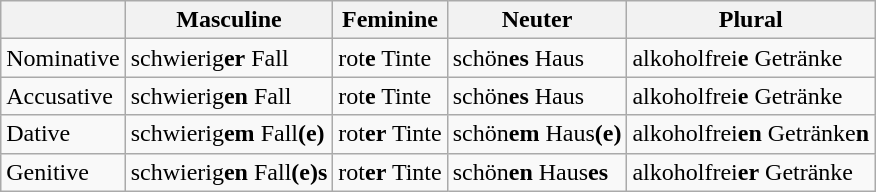<table class="wikitable">
<tr>
<th></th>
<th>Masculine</th>
<th>Feminine</th>
<th>Neuter</th>
<th>Plural</th>
</tr>
<tr>
<td>Nominative</td>
<td>schwierig<strong>er</strong> Fall</td>
<td>rot<strong>e</strong> Tinte</td>
<td>schön<strong>es</strong> Haus</td>
<td>alkoholfrei<strong>e</strong> Getränke</td>
</tr>
<tr>
<td>Accusative</td>
<td>schwierig<strong>en</strong> Fall</td>
<td>rot<strong>e</strong> Tinte</td>
<td>schön<strong>es</strong> Haus</td>
<td>alkoholfrei<strong>e</strong> Getränke</td>
</tr>
<tr>
<td>Dative</td>
<td>schwierig<strong>em</strong> Fall<strong>(e)</strong></td>
<td>rot<strong>er</strong> Tinte</td>
<td>schön<strong>em</strong> Haus<strong>(e)</strong></td>
<td>alkoholfrei<strong>en</strong> Getränke<strong>n</strong></td>
</tr>
<tr>
<td>Genitive</td>
<td>schwierig<strong>en</strong> Fall<strong>(e)s</strong></td>
<td>rot<strong>er</strong> Tinte</td>
<td>schön<strong>en</strong> Haus<strong>es</strong></td>
<td>alkoholfrei<strong>er</strong> Getränke</td>
</tr>
</table>
